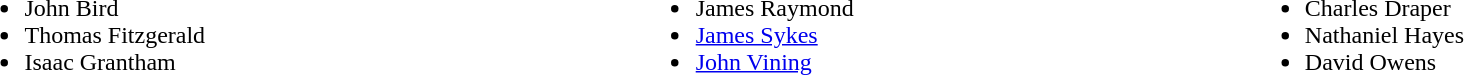<table width=100%>
<tr valign=top>
<td><br><ul><li>John Bird</li><li>Thomas Fitzgerald</li><li>Isaac Grantham</li></ul></td>
<td><br><ul><li>James Raymond</li><li><a href='#'>James Sykes</a></li><li><a href='#'>John Vining</a></li></ul></td>
<td><br><ul><li>Charles Draper</li><li>Nathaniel Hayes</li><li>David Owens</li></ul></td>
</tr>
</table>
